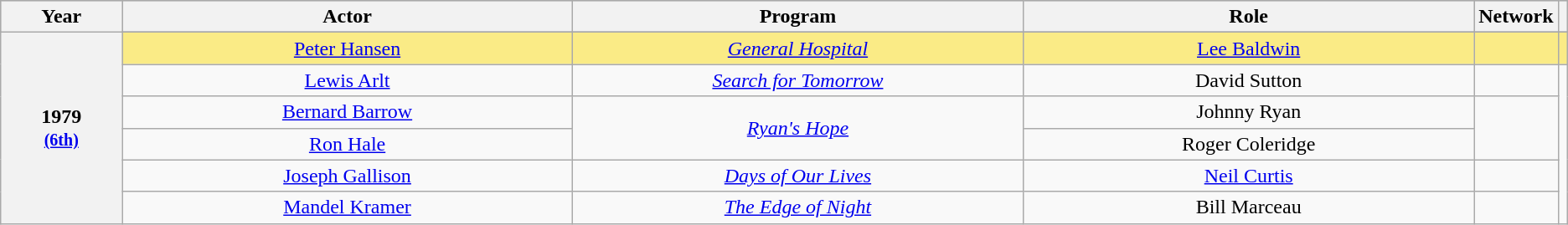<table class="wikitable" rowspan="2" style="text-align: center;">
<tr style="background:#bebebe;">
<th scope="col" style="width:8%;">Year</th>
<th scope="col" style="width:30%;">Actor</th>
<th scope="col" style="width:30%;">Program</th>
<th scope="col" style="width:30%;">Role</th>
<th scope="col" style="width:10%;">Network</th>
<th scope="col" style="width:2%;" class="unsortable"></th>
</tr>
<tr>
<th scope="row" rowspan=7 style="text-align:center">1979 <br><small><a href='#'>(6th)</a></small></th>
</tr>
<tr style="background:#FAEB86">
<td><a href='#'>Peter Hansen</a> </td>
<td><em><a href='#'>General Hospital</a></em></td>
<td><a href='#'>Lee Baldwin</a></td>
<td></td>
<td></td>
</tr>
<tr>
<td><a href='#'>Lewis Arlt</a></td>
<td><em><a href='#'>Search for Tomorrow</a></em></td>
<td>David Sutton</td>
<td></td>
<td rowspan=5 style="text-align:center;"></td>
</tr>
<tr>
<td><a href='#'>Bernard Barrow</a></td>
<td rowspan="2"><em><a href='#'>Ryan's Hope</a></em></td>
<td>Johnny Ryan</td>
<td rowspan="2"></td>
</tr>
<tr>
<td><a href='#'>Ron Hale</a></td>
<td>Roger Coleridge</td>
</tr>
<tr>
<td><a href='#'>Joseph Gallison</a></td>
<td><em><a href='#'>Days of Our Lives</a></em></td>
<td><a href='#'>Neil Curtis</a></td>
<td></td>
</tr>
<tr>
<td><a href='#'>Mandel Kramer</a></td>
<td><em><a href='#'>The Edge of Night</a></em></td>
<td>Bill Marceau</td>
<td></td>
</tr>
</table>
